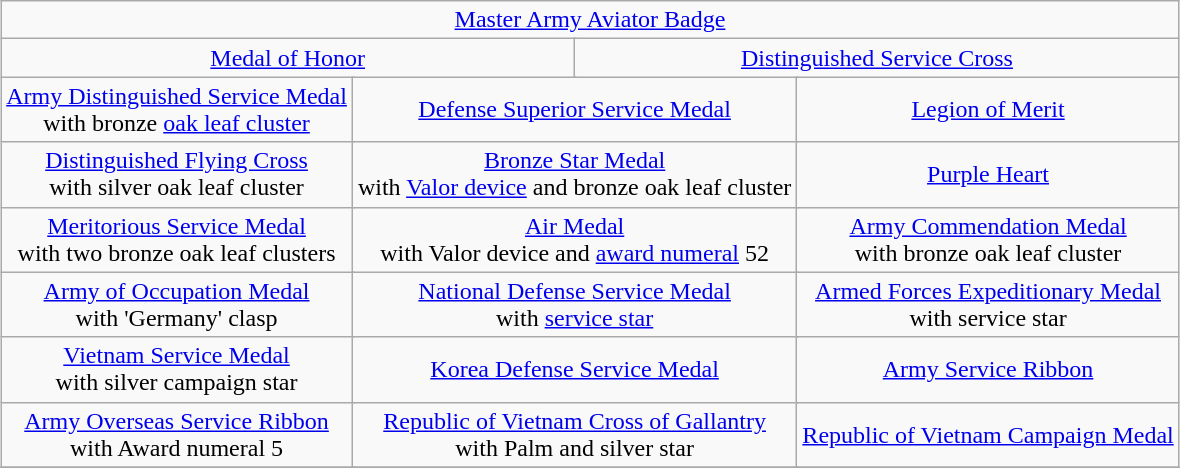<table class="wikitable" style="margin:1em auto; text-align:center;">
<tr>
<td colspan="12"><a href='#'>Master Army Aviator Badge</a></td>
</tr>
<tr>
<td colspan="6"><a href='#'>Medal of Honor</a></td>
<td colspan="6"><a href='#'>Distinguished Service Cross</a></td>
</tr>
<tr>
<td colspan="4"><a href='#'>Army Distinguished Service Medal</a><br>with bronze <a href='#'>oak leaf cluster</a></td>
<td colspan="4"><a href='#'>Defense Superior Service Medal</a></td>
<td colspan="4"><a href='#'>Legion of Merit</a></td>
</tr>
<tr>
<td colspan="4"><a href='#'>Distinguished Flying Cross</a><br>with silver oak leaf cluster</td>
<td colspan="4"><a href='#'>Bronze Star Medal</a><br>with <a href='#'>Valor device</a> and bronze oak leaf cluster</td>
<td colspan="4"><a href='#'>Purple Heart</a></td>
</tr>
<tr>
<td colspan="4"><a href='#'>Meritorious Service Medal</a><br>with two bronze oak leaf clusters</td>
<td colspan="4"><a href='#'>Air Medal</a><br>with Valor device and <a href='#'>award numeral</a> 52</td>
<td colspan="4"><a href='#'>Army Commendation Medal</a><br>with bronze oak leaf cluster</td>
</tr>
<tr>
<td colspan="4"><a href='#'>Army of Occupation Medal</a><br>with 'Germany' clasp</td>
<td colspan="4"><a href='#'>National Defense Service Medal</a><br>with <a href='#'>service star</a></td>
<td colspan="4"><a href='#'>Armed Forces Expeditionary Medal</a><br>with service star</td>
</tr>
<tr>
<td colspan="4"><a href='#'>Vietnam Service Medal</a><br>with silver campaign star</td>
<td colspan="4"><a href='#'>Korea Defense Service Medal</a></td>
<td colspan="4"><a href='#'>Army Service Ribbon</a></td>
</tr>
<tr>
<td colspan="4"><a href='#'>Army Overseas Service Ribbon</a><br>with Award numeral 5</td>
<td colspan="4"><a href='#'>Republic of Vietnam Cross of Gallantry</a><br>with Palm and silver star</td>
<td colspan="4"><a href='#'>Republic of Vietnam Campaign Medal</a></td>
</tr>
<tr>
</tr>
</table>
